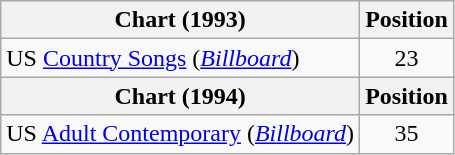<table class="wikitable">
<tr>
<th scope="col">Chart (1993)</th>
<th scope="col">Position</th>
</tr>
<tr>
<td>US <a href='#'>Country Songs</a> (<em><a href='#'>Billboard</a></em>)</td>
<td align="center">23</td>
</tr>
<tr>
<th scope="col">Chart (1994)</th>
<th scope="col">Position</th>
</tr>
<tr>
<td>US <a href='#'>Adult Contemporary</a> (<em><a href='#'>Billboard</a></em>)</td>
<td align="center">35</td>
</tr>
</table>
